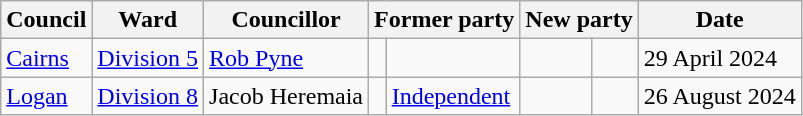<table class="wikitable sortable">
<tr>
<th>Council</th>
<th>Ward</th>
<th>Councillor</th>
<th colspan="2">Former party</th>
<th colspan="2">New party</th>
<th>Date</th>
</tr>
<tr>
<td><a href='#'>Cairns</a></td>
<td><a href='#'>Division 5</a></td>
<td><a href='#'>Rob Pyne</a></td>
<td> </td>
<td></td>
<td> </td>
<td></td>
<td>29 April 2024</td>
</tr>
<tr>
<td><a href='#'>Logan</a></td>
<td><a href='#'>Division 8</a></td>
<td>Jacob Heremaia</td>
<td> </td>
<td><a href='#'>Independent</a></td>
<td> </td>
<td></td>
<td>26 August 2024</td>
</tr>
</table>
